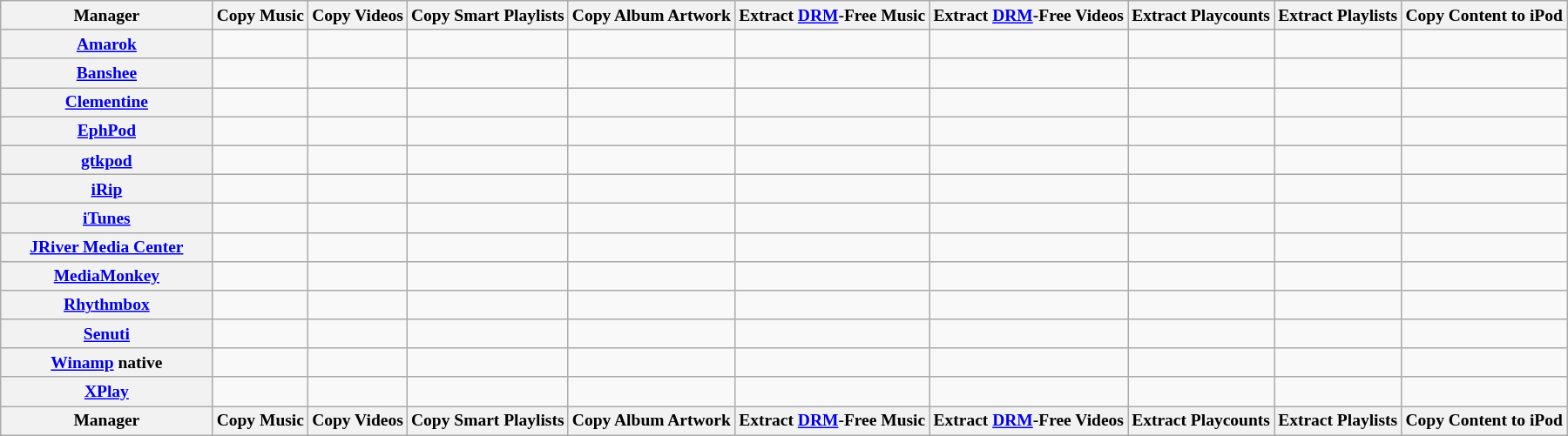<table class="wikitable sortable" style="font-size: small; width: auto; text-align: center;">
<tr>
<th style="width:12em">Manager</th>
<th>Copy Music</th>
<th>Copy Videos</th>
<th>Copy Smart Playlists</th>
<th>Copy Album Artwork</th>
<th>Extract <a href='#'>DRM</a>-Free Music</th>
<th>Extract <a href='#'>DRM</a>-Free Videos</th>
<th>Extract Playcounts</th>
<th>Extract Playlists</th>
<th>Copy Content to iPod</th>
</tr>
<tr>
<th><a href='#'>Amarok</a></th>
<td></td>
<td></td>
<td></td>
<td></td>
<td></td>
<td></td>
<td></td>
<td></td>
<td></td>
</tr>
<tr>
<th><a href='#'>Banshee</a></th>
<td></td>
<td></td>
<td></td>
<td></td>
<td></td>
<td></td>
<td></td>
<td></td>
<td></td>
</tr>
<tr>
<th><a href='#'>Clementine</a></th>
<td></td>
<td></td>
<td></td>
<td></td>
<td></td>
<td></td>
<td></td>
<td></td>
<td></td>
</tr>
<tr>
<th><a href='#'>EphPod</a></th>
<td></td>
<td></td>
<td></td>
<td></td>
<td></td>
<td></td>
<td></td>
<td></td>
<td></td>
</tr>
<tr>
<th><a href='#'>gtkpod</a></th>
<td></td>
<td></td>
<td></td>
<td></td>
<td></td>
<td></td>
<td></td>
<td></td>
<td></td>
</tr>
<tr>
<th><a href='#'>iRip</a></th>
<td></td>
<td></td>
<td></td>
<td></td>
<td></td>
<td></td>
<td></td>
<td></td>
<td></td>
</tr>
<tr>
<th><a href='#'>iTunes</a></th>
<td></td>
<td></td>
<td></td>
<td></td>
<td></td>
<td></td>
<td></td>
<td></td>
<td></td>
</tr>
<tr>
<th><a href='#'>JRiver Media Center</a></th>
<td></td>
<td></td>
<td></td>
<td></td>
<td></td>
<td></td>
<td></td>
<td></td>
<td></td>
</tr>
<tr>
<th><a href='#'>MediaMonkey</a></th>
<td></td>
<td></td>
<td></td>
<td></td>
<td></td>
<td></td>
<td></td>
<td></td>
<td></td>
</tr>
<tr>
<th><a href='#'>Rhythmbox</a></th>
<td></td>
<td></td>
<td></td>
<td></td>
<td></td>
<td></td>
<td></td>
<td></td>
<td></td>
</tr>
<tr>
<th><a href='#'>Senuti</a></th>
<td></td>
<td></td>
<td></td>
<td></td>
<td></td>
<td></td>
<td></td>
<td></td>
<td></td>
</tr>
<tr>
<th><a href='#'>Winamp</a> native</th>
<td></td>
<td></td>
<td></td>
<td></td>
<td></td>
<td></td>
<td></td>
<td></td>
<td></td>
</tr>
<tr>
<th><a href='#'>XPlay</a></th>
<td></td>
<td></td>
<td></td>
<td></td>
<td></td>
<td></td>
<td></td>
<td></td>
<td></td>
</tr>
<tr class="sortbottom">
<th>Manager</th>
<th>Copy Music</th>
<th>Copy Videos</th>
<th>Copy Smart Playlists</th>
<th>Copy Album Artwork</th>
<th>Extract <a href='#'>DRM</a>-Free Music</th>
<th>Extract <a href='#'>DRM</a>-Free Videos</th>
<th>Extract Playcounts</th>
<th>Extract Playlists</th>
<th>Copy Content to iPod</th>
</tr>
</table>
